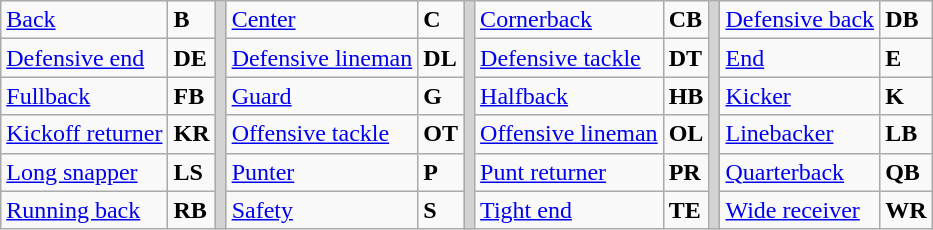<table class="wikitable">
<tr>
<td><a href='#'>Back</a></td>
<td><strong>B</strong></td>
<td rowSpan="6" style="background-color:lightgrey;"></td>
<td><a href='#'>Center</a></td>
<td><strong>C</strong></td>
<td rowSpan="6" style="background-color:lightgrey;"></td>
<td><a href='#'>Cornerback</a></td>
<td><strong>CB</strong></td>
<td rowSpan="6" style="background-color:lightgrey;"></td>
<td><a href='#'>Defensive back</a></td>
<td><strong>DB</strong></td>
</tr>
<tr>
<td><a href='#'>Defensive end</a></td>
<td><strong>DE</strong></td>
<td><a href='#'>Defensive lineman</a></td>
<td><strong>DL</strong></td>
<td><a href='#'>Defensive tackle</a></td>
<td><strong>DT</strong></td>
<td><a href='#'>End</a></td>
<td><strong>E</strong></td>
</tr>
<tr>
<td><a href='#'>Fullback</a></td>
<td><strong>FB</strong></td>
<td><a href='#'>Guard</a></td>
<td><strong>G</strong></td>
<td><a href='#'>Halfback</a></td>
<td><strong>HB</strong></td>
<td><a href='#'>Kicker</a></td>
<td><strong>K</strong></td>
</tr>
<tr>
<td><a href='#'>Kickoff returner</a></td>
<td><strong>KR</strong></td>
<td><a href='#'>Offensive tackle</a></td>
<td><strong>OT</strong></td>
<td><a href='#'>Offensive lineman</a></td>
<td><strong>OL</strong></td>
<td><a href='#'>Linebacker</a></td>
<td><strong>LB</strong></td>
</tr>
<tr>
<td><a href='#'>Long snapper</a></td>
<td><strong>LS</strong></td>
<td><a href='#'>Punter</a></td>
<td><strong>P</strong></td>
<td><a href='#'>Punt returner</a></td>
<td><strong>PR</strong></td>
<td><a href='#'>Quarterback</a></td>
<td><strong>QB</strong></td>
</tr>
<tr>
<td><a href='#'>Running back</a></td>
<td><strong>RB</strong></td>
<td><a href='#'>Safety</a></td>
<td><strong>S</strong></td>
<td><a href='#'>Tight end</a></td>
<td><strong>TE</strong></td>
<td><a href='#'>Wide receiver</a></td>
<td><strong>WR</strong></td>
</tr>
</table>
